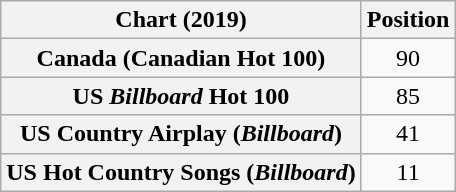<table class="wikitable sortable plainrowheaders" style="text-align:center">
<tr>
<th scope="col">Chart (2019)</th>
<th scope="col">Position</th>
</tr>
<tr>
<th scope="row">Canada (Canadian Hot 100)</th>
<td>90</td>
</tr>
<tr>
<th scope="row">US <em>Billboard</em> Hot 100</th>
<td>85</td>
</tr>
<tr>
<th scope="row">US Country Airplay (<em>Billboard</em>)</th>
<td>41</td>
</tr>
<tr>
<th scope="row">US Hot Country Songs (<em>Billboard</em>)</th>
<td>11</td>
</tr>
</table>
